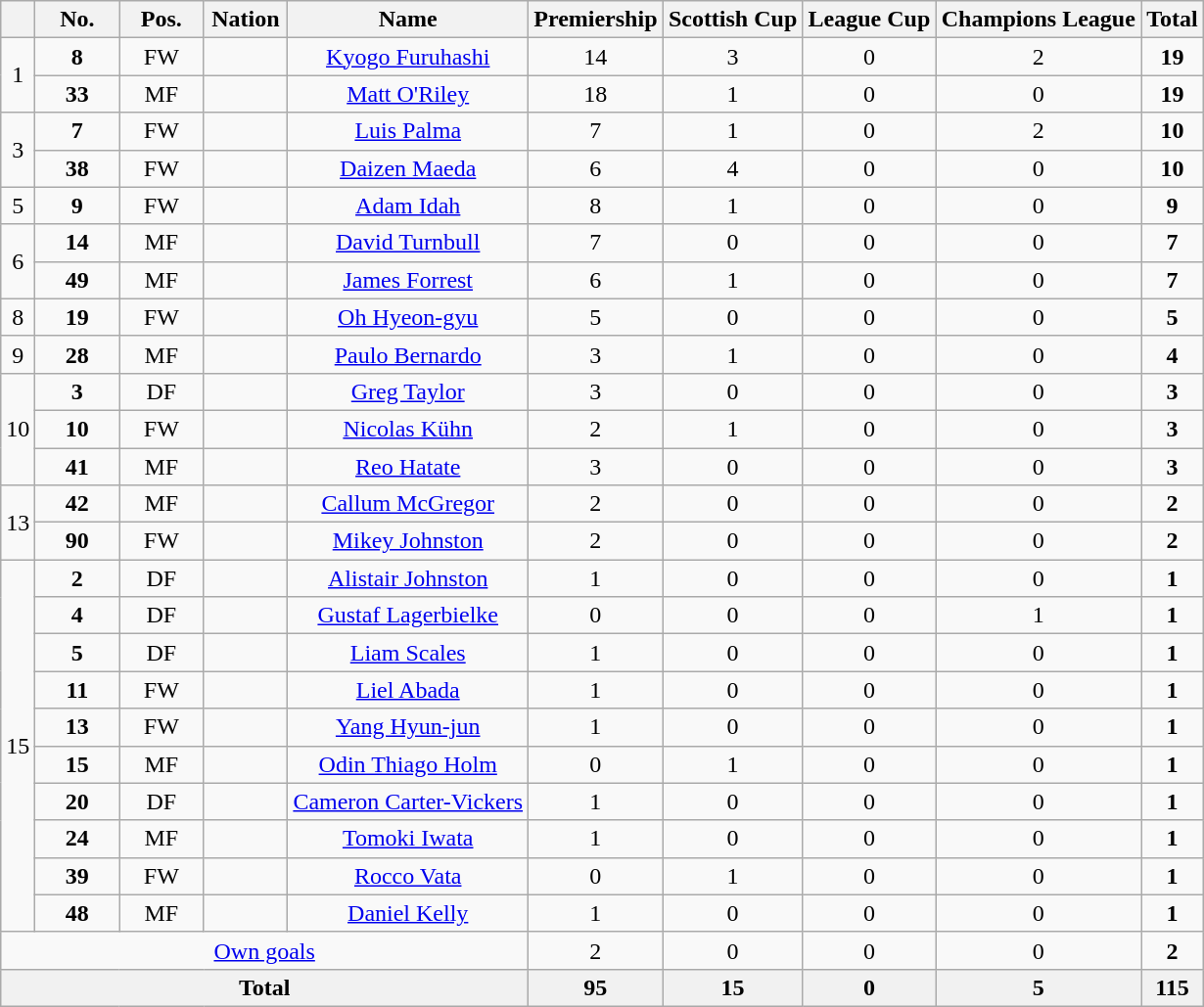<table class="wikitable sortable" style="text-align:center;">
<tr>
<th></th>
<th width="7%">No.</th>
<th width="7%">Pos.</th>
<th width="7%">Nation</th>
<th width="20%">Name</th>
<th>Premiership</th>
<th>Scottish Cup</th>
<th>League Cup</th>
<th>Champions League</th>
<th>Total</th>
</tr>
<tr>
<td align=center rowspan=2>1</td>
<td><strong>8</strong></td>
<td>FW</td>
<td></td>
<td><a href='#'>Kyogo Furuhashi</a></td>
<td>14 </td>
<td>3 </td>
<td>0 </td>
<td>2 </td>
<td><strong>19</strong> </td>
</tr>
<tr>
<td><strong>33</strong></td>
<td>MF</td>
<td></td>
<td><a href='#'>Matt O'Riley</a></td>
<td>18 </td>
<td>1 </td>
<td>0 </td>
<td>0 </td>
<td><strong>19</strong> </td>
</tr>
<tr>
<td align=center rowspan=2>3</td>
<td><strong>7</strong></td>
<td>FW</td>
<td></td>
<td><a href='#'>Luis Palma</a></td>
<td>7 </td>
<td>1 </td>
<td>0 </td>
<td>2 </td>
<td><strong>10</strong> </td>
</tr>
<tr>
<td><strong>38</strong></td>
<td>FW</td>
<td></td>
<td><a href='#'>Daizen Maeda</a></td>
<td>6 </td>
<td>4 </td>
<td>0 </td>
<td>0 </td>
<td><strong>10</strong> </td>
</tr>
<tr>
<td align=center rowspan=1>5</td>
<td><strong>9</strong></td>
<td>FW</td>
<td></td>
<td><a href='#'>Adam Idah</a></td>
<td>8 </td>
<td>1 </td>
<td>0 </td>
<td>0 </td>
<td><strong>9</strong> </td>
</tr>
<tr>
<td align=center rowspan=2>6</td>
<td><strong>14</strong></td>
<td>MF</td>
<td></td>
<td><a href='#'>David Turnbull</a></td>
<td>7 </td>
<td>0 </td>
<td>0 </td>
<td>0 </td>
<td><strong>7</strong> </td>
</tr>
<tr>
<td><strong>49</strong></td>
<td>MF</td>
<td></td>
<td><a href='#'>James Forrest</a></td>
<td>6 </td>
<td>1 </td>
<td>0 </td>
<td>0 </td>
<td><strong>7</strong> </td>
</tr>
<tr>
<td align=center rowspan=1>8</td>
<td><strong>19</strong></td>
<td>FW</td>
<td></td>
<td><a href='#'>Oh Hyeon-gyu</a></td>
<td>5 </td>
<td>0 </td>
<td>0 </td>
<td>0 </td>
<td><strong>5</strong> </td>
</tr>
<tr>
<td align=center rowspan=1>9</td>
<td><strong>28</strong></td>
<td>MF</td>
<td></td>
<td><a href='#'>Paulo Bernardo</a></td>
<td>3 </td>
<td>1 </td>
<td>0 </td>
<td>0 </td>
<td><strong>4</strong> </td>
</tr>
<tr>
<td align=center rowspan=3>10</td>
<td><strong>3</strong></td>
<td>DF</td>
<td></td>
<td><a href='#'>Greg Taylor</a></td>
<td>3 </td>
<td>0 </td>
<td>0 </td>
<td>0 </td>
<td><strong>3</strong> </td>
</tr>
<tr>
<td><strong>10</strong></td>
<td>FW</td>
<td></td>
<td><a href='#'>Nicolas Kühn</a></td>
<td>2 </td>
<td>1 </td>
<td>0 </td>
<td>0 </td>
<td><strong>3</strong> </td>
</tr>
<tr>
<td><strong>41</strong></td>
<td>MF</td>
<td></td>
<td><a href='#'>Reo Hatate</a></td>
<td>3 </td>
<td>0 </td>
<td>0 </td>
<td>0 </td>
<td><strong>3</strong> </td>
</tr>
<tr>
<td align=center rowspan=2>13</td>
<td><strong>42</strong></td>
<td>MF</td>
<td></td>
<td><a href='#'>Callum McGregor</a></td>
<td>2 </td>
<td>0 </td>
<td>0 </td>
<td>0 </td>
<td><strong>2</strong> </td>
</tr>
<tr>
<td><strong>90</strong></td>
<td>FW</td>
<td></td>
<td><a href='#'>Mikey Johnston</a></td>
<td>2 </td>
<td>0 </td>
<td>0 </td>
<td>0 </td>
<td><strong>2</strong> </td>
</tr>
<tr>
<td align=center rowspan=10>15</td>
<td><strong>2</strong></td>
<td>DF</td>
<td></td>
<td><a href='#'>Alistair Johnston</a></td>
<td>1 </td>
<td>0 </td>
<td>0 </td>
<td>0 </td>
<td><strong>1</strong> </td>
</tr>
<tr>
<td><strong>4</strong></td>
<td>DF</td>
<td></td>
<td><a href='#'>Gustaf Lagerbielke</a></td>
<td>0 </td>
<td>0 </td>
<td>0 </td>
<td>1 </td>
<td><strong>1</strong> </td>
</tr>
<tr>
<td><strong>5</strong></td>
<td>DF</td>
<td></td>
<td><a href='#'>Liam Scales</a></td>
<td>1 </td>
<td>0 </td>
<td>0 </td>
<td>0 </td>
<td><strong>1</strong> </td>
</tr>
<tr>
<td><strong>11</strong></td>
<td>FW</td>
<td></td>
<td><a href='#'>Liel Abada</a></td>
<td>1 </td>
<td>0 </td>
<td>0 </td>
<td>0 </td>
<td><strong>1</strong> </td>
</tr>
<tr>
<td><strong>13</strong></td>
<td>FW</td>
<td></td>
<td><a href='#'>Yang Hyun-jun</a></td>
<td>1 </td>
<td>0 </td>
<td>0 </td>
<td>0 </td>
<td><strong>1</strong> </td>
</tr>
<tr>
<td><strong>15</strong></td>
<td>MF</td>
<td></td>
<td><a href='#'>Odin Thiago Holm</a></td>
<td>0 </td>
<td>1 </td>
<td>0 </td>
<td>0 </td>
<td><strong>1</strong> </td>
</tr>
<tr>
<td><strong>20</strong></td>
<td>DF</td>
<td></td>
<td><a href='#'>Cameron Carter-Vickers</a></td>
<td>1 </td>
<td>0 </td>
<td>0 </td>
<td>0 </td>
<td><strong>1</strong> </td>
</tr>
<tr>
<td><strong>24</strong></td>
<td>MF</td>
<td></td>
<td><a href='#'>Tomoki Iwata</a></td>
<td>1 </td>
<td>0 </td>
<td>0 </td>
<td>0 </td>
<td><strong>1</strong> </td>
</tr>
<tr>
<td><strong>39</strong></td>
<td>FW</td>
<td></td>
<td><a href='#'>Rocco Vata</a></td>
<td>0 </td>
<td>1 </td>
<td>0 </td>
<td>0 </td>
<td><strong>1</strong> </td>
</tr>
<tr>
<td><strong>48</strong></td>
<td>MF</td>
<td></td>
<td><a href='#'>Daniel Kelly</a></td>
<td>1 </td>
<td>0 </td>
<td>0 </td>
<td>0 </td>
<td><strong>1</strong> </td>
</tr>
<tr>
<td colspan=5><a href='#'>Own goals</a></td>
<td>2 </td>
<td>0 </td>
<td>0 </td>
<td>0 </td>
<td><strong>2</strong> </td>
</tr>
<tr class="sortbottom" bgcolor="#f1f1f1">
<td colspan=5 align=center><strong>Total</strong></td>
<td align=center><strong>95</strong></td>
<td align=center><strong>15</strong></td>
<td align=center><strong>0</strong></td>
<td align=center><strong>5</strong></td>
<td align=center><strong>115</strong></td>
</tr>
</table>
